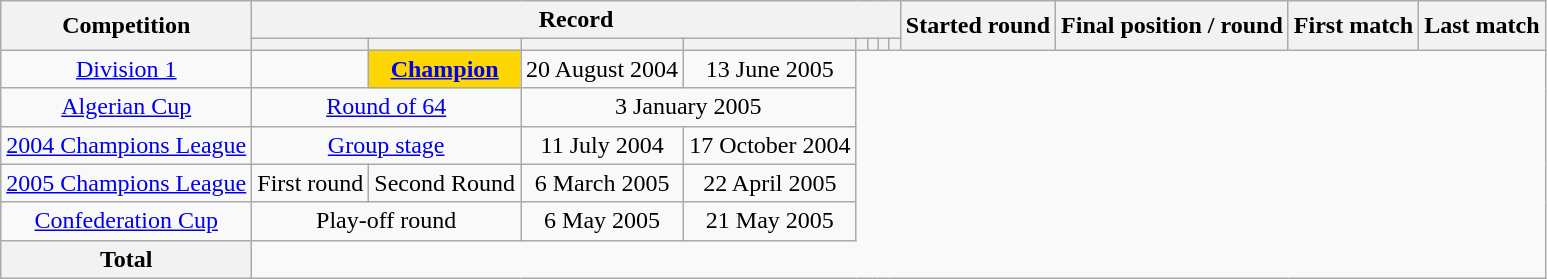<table class="wikitable" style="text-align: center">
<tr>
<th rowspan=2>Competition</th>
<th colspan=8>Record</th>
<th rowspan=2>Started round</th>
<th rowspan=2>Final position / round</th>
<th rowspan=2>First match</th>
<th rowspan=2>Last match</th>
</tr>
<tr>
<th></th>
<th></th>
<th></th>
<th></th>
<th></th>
<th></th>
<th></th>
<th></th>
</tr>
<tr>
<td><a href='#'>Division 1</a><br></td>
<td></td>
<td style="background:gold;"><a href='#'><strong>Champion</strong></a></td>
<td>20 August 2004</td>
<td>13 June 2005</td>
</tr>
<tr>
<td><a href='#'>Algerian Cup</a><br></td>
<td colspan=2><a href='#'>Round of 64</a></td>
<td colspan=2>3 January 2005</td>
</tr>
<tr>
<td><a href='#'>2004 Champions League</a><br></td>
<td colspan=2><a href='#'>Group stage</a></td>
<td>11 July 2004</td>
<td>17 October 2004</td>
</tr>
<tr>
<td><a href='#'>2005 Champions League</a><br></td>
<td>First round</td>
<td>Second Round</td>
<td>6 March 2005</td>
<td>22 April 2005</td>
</tr>
<tr>
<td><a href='#'>Confederation Cup</a><br></td>
<td colspan=2>Play-off round</td>
<td>6 May 2005</td>
<td>21 May 2005</td>
</tr>
<tr>
<th>Total<br></th>
</tr>
</table>
